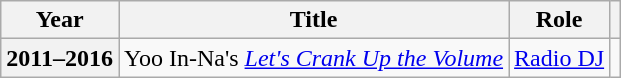<table class="wikitable plainrowheaders">
<tr>
<th scope="col">Year</th>
<th scope="col">Title</th>
<th scope="col">Role</th>
<th scope="col" class="unsortable"></th>
</tr>
<tr>
<th scope="row">2011–2016</th>
<td>Yoo In-Na's <a href='#'><em>Let's Crank Up the Volume</em></a></td>
<td><a href='#'>Radio DJ</a></td>
<td style="text-align:center"></td>
</tr>
</table>
